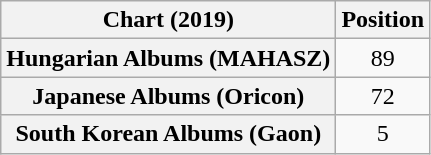<table class="wikitable sortable plainrowheaders" style="text-align:center">
<tr>
<th scope="col">Chart (2019)</th>
<th scope="col">Position</th>
</tr>
<tr>
<th scope="row">Hungarian Albums (MAHASZ)</th>
<td>89</td>
</tr>
<tr>
<th scope="row">Japanese Albums (Oricon)</th>
<td>72</td>
</tr>
<tr>
<th scope="row">South Korean Albums (Gaon)</th>
<td>5</td>
</tr>
</table>
